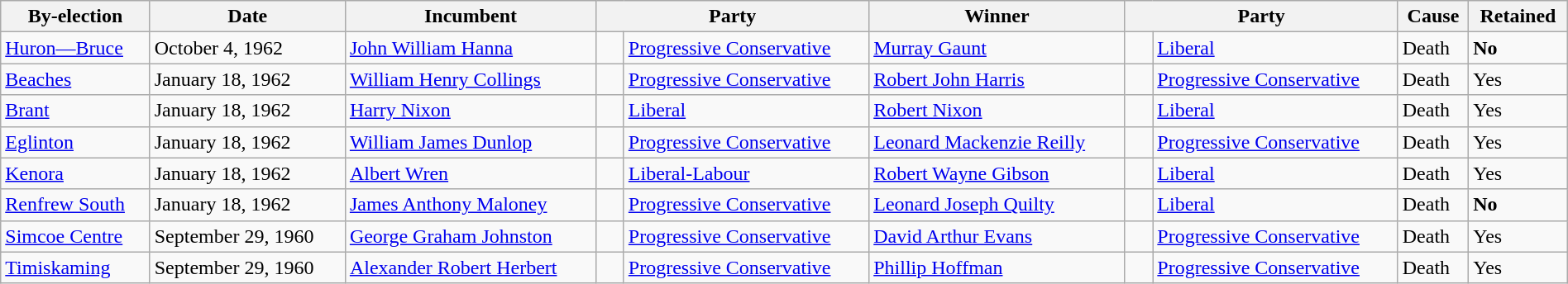<table class=wikitable style="width:100%">
<tr>
<th>By-election</th>
<th>Date</th>
<th>Incumbent</th>
<th colspan=2>Party</th>
<th>Winner</th>
<th colspan=2>Party</th>
<th>Cause</th>
<th>Retained</th>
</tr>
<tr>
<td><a href='#'>Huron—Bruce</a></td>
<td>October 4, 1962</td>
<td><a href='#'>John William Hanna</a></td>
<td>   </td>
<td><a href='#'>Progressive Conservative</a></td>
<td><a href='#'>Murray Gaunt</a></td>
<td>   </td>
<td><a href='#'>Liberal</a></td>
<td>Death</td>
<td><strong>No</strong></td>
</tr>
<tr>
<td><a href='#'>Beaches</a></td>
<td>January 18, 1962</td>
<td><a href='#'>William Henry Collings</a></td>
<td>   </td>
<td><a href='#'>Progressive Conservative</a></td>
<td><a href='#'>Robert John Harris</a></td>
<td>   </td>
<td><a href='#'>Progressive Conservative</a></td>
<td>Death</td>
<td>Yes</td>
</tr>
<tr>
<td><a href='#'>Brant</a></td>
<td>January 18, 1962</td>
<td><a href='#'>Harry Nixon</a></td>
<td>   </td>
<td><a href='#'>Liberal</a></td>
<td><a href='#'>Robert Nixon</a></td>
<td>   </td>
<td><a href='#'>Liberal</a></td>
<td>Death</td>
<td>Yes</td>
</tr>
<tr>
<td><a href='#'>Eglinton</a></td>
<td>January 18, 1962</td>
<td><a href='#'>William James Dunlop</a></td>
<td>   </td>
<td><a href='#'>Progressive Conservative</a></td>
<td><a href='#'>Leonard Mackenzie Reilly</a></td>
<td>   </td>
<td><a href='#'>Progressive Conservative</a></td>
<td>Death</td>
<td>Yes</td>
</tr>
<tr>
<td><a href='#'>Kenora</a></td>
<td>January 18, 1962</td>
<td><a href='#'>Albert Wren</a></td>
<td>   </td>
<td><a href='#'>Liberal-Labour</a></td>
<td><a href='#'>Robert Wayne Gibson</a></td>
<td>   </td>
<td><a href='#'>Liberal</a></td>
<td>Death</td>
<td>Yes</td>
</tr>
<tr>
<td><a href='#'>Renfrew South</a></td>
<td>January 18, 1962</td>
<td><a href='#'>James Anthony Maloney</a></td>
<td>   </td>
<td><a href='#'>Progressive Conservative</a></td>
<td><a href='#'>Leonard Joseph Quilty</a></td>
<td>   </td>
<td><a href='#'>Liberal</a></td>
<td>Death</td>
<td><strong>No</strong></td>
</tr>
<tr>
<td><a href='#'>Simcoe Centre</a></td>
<td>September 29, 1960</td>
<td><a href='#'>George Graham Johnston</a></td>
<td>   </td>
<td><a href='#'>Progressive Conservative</a></td>
<td><a href='#'>David Arthur Evans</a></td>
<td>   </td>
<td><a href='#'>Progressive Conservative</a></td>
<td>Death</td>
<td>Yes</td>
</tr>
<tr>
<td><a href='#'>Timiskaming</a></td>
<td>September 29, 1960</td>
<td><a href='#'>Alexander Robert Herbert</a></td>
<td>   </td>
<td><a href='#'>Progressive Conservative</a></td>
<td><a href='#'>Phillip Hoffman</a></td>
<td>   </td>
<td><a href='#'>Progressive Conservative</a></td>
<td>Death</td>
<td>Yes</td>
</tr>
</table>
